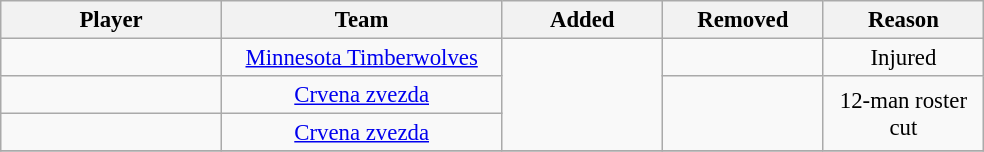<table class="wikitable sortable" style="text-align:center; font-size:95%">
<tr>
<th scope="col" width="140px">Player</th>
<th scope="col" width="180px">Team</th>
<th scope="col" width="100px">Added</th>
<th scope="col" width="100px">Removed</th>
<th scope="col" width="100px">Reason</th>
</tr>
<tr>
<td></td>
<td> <a href='#'>Minnesota Timberwolves</a></td>
<td rowspan=3></td>
<td></td>
<td>Injured</td>
</tr>
<tr>
<td></td>
<td> <a href='#'>Crvena zvezda</a></td>
<td rowspan=2></td>
<td rowspan=2>12-man roster cut</td>
</tr>
<tr>
<td></td>
<td> <a href='#'>Crvena zvezda</a></td>
</tr>
<tr>
</tr>
</table>
